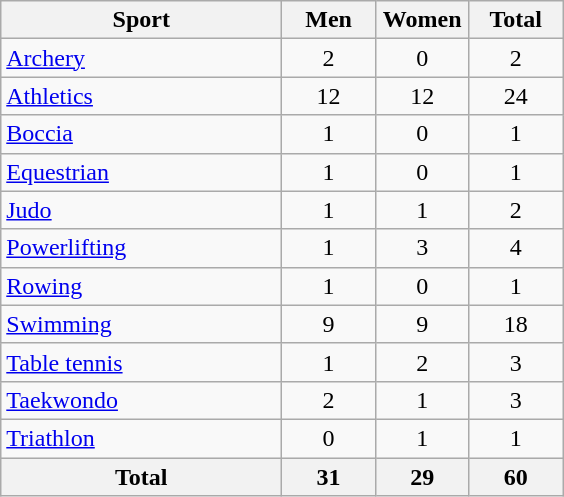<table class="wikitable sortable" style="text-align:center">
<tr>
<th width=180>Sport</th>
<th width=55>Men</th>
<th width=55>Women</th>
<th width=55>Total</th>
</tr>
<tr>
<td align=left><a href='#'>Archery</a></td>
<td>2</td>
<td>0</td>
<td>2</td>
</tr>
<tr>
<td align=left><a href='#'>Athletics</a></td>
<td>12</td>
<td>12</td>
<td>24</td>
</tr>
<tr>
<td align=left><a href='#'>Boccia</a></td>
<td>1</td>
<td>0</td>
<td>1</td>
</tr>
<tr>
<td align=left><a href='#'>Equestrian</a></td>
<td>1</td>
<td>0</td>
<td>1</td>
</tr>
<tr>
<td align=left><a href='#'>Judo</a></td>
<td>1</td>
<td>1</td>
<td>2</td>
</tr>
<tr>
<td align=left><a href='#'>Powerlifting</a></td>
<td>1</td>
<td>3</td>
<td>4</td>
</tr>
<tr>
<td align=left><a href='#'>Rowing</a></td>
<td>1</td>
<td>0</td>
<td>1</td>
</tr>
<tr>
<td align=left><a href='#'>Swimming</a></td>
<td>9</td>
<td>9</td>
<td>18</td>
</tr>
<tr>
<td align=left><a href='#'>Table tennis</a></td>
<td>1</td>
<td>2</td>
<td>3</td>
</tr>
<tr>
<td align=left><a href='#'>Taekwondo</a></td>
<td>2</td>
<td>1</td>
<td>3</td>
</tr>
<tr>
<td align=left><a href='#'>Triathlon</a></td>
<td>0</td>
<td>1</td>
<td>1</td>
</tr>
<tr class="sortbottom">
<th>Total</th>
<th>31</th>
<th>29</th>
<th>60</th>
</tr>
</table>
